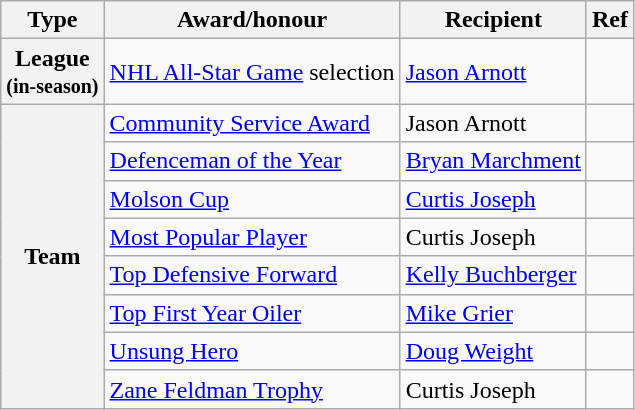<table class="wikitable">
<tr>
<th scope="col">Type</th>
<th scope="col">Award/honour</th>
<th scope="col">Recipient</th>
<th scope="col">Ref</th>
</tr>
<tr>
<th scope="row">League<br><small>(in-season)</small></th>
<td><a href='#'>NHL All-Star Game</a> selection</td>
<td><a href='#'>Jason Arnott</a></td>
<td></td>
</tr>
<tr>
<th scope="row" rowspan="9">Team</th>
<td><a href='#'>Community Service Award</a></td>
<td>Jason Arnott</td>
<td></td>
</tr>
<tr>
<td><a href='#'>Defenceman of the Year</a></td>
<td><a href='#'>Bryan Marchment</a></td>
<td></td>
</tr>
<tr>
<td><a href='#'>Molson Cup</a></td>
<td><a href='#'>Curtis Joseph</a></td>
<td></td>
</tr>
<tr>
<td><a href='#'>Most Popular Player</a></td>
<td>Curtis Joseph</td>
<td></td>
</tr>
<tr>
<td><a href='#'>Top Defensive Forward</a></td>
<td><a href='#'>Kelly Buchberger</a></td>
<td></td>
</tr>
<tr>
<td><a href='#'>Top First Year Oiler</a></td>
<td><a href='#'>Mike Grier</a></td>
<td></td>
</tr>
<tr>
<td><a href='#'>Unsung Hero</a></td>
<td><a href='#'>Doug Weight</a></td>
<td></td>
</tr>
<tr>
<td><a href='#'>Zane Feldman Trophy</a></td>
<td>Curtis Joseph</td>
<td></td>
</tr>
</table>
